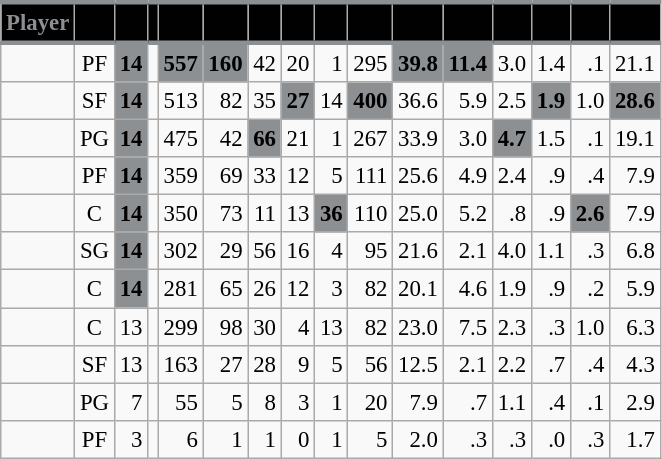<table class="wikitable sortable" style="font-size: 95%; text-align:right;">
<tr>
<th style="background:#010101; color:#8D9093; border-top:#8D9093 3px solid; border-bottom:#8D9093 3px solid;">Player</th>
<th style="background:#010101; color:#8D9093; border-top:#8D9093 3px solid; border-bottom:#8D9093 3px solid;"></th>
<th style="background:#010101; color:#8D9093; border-top:#8D9093 3px solid; border-bottom:#8D9093 3px solid;"></th>
<th style="background:#010101; color:#8D9093; border-top:#8D9093 3px solid; border-bottom:#8D9093 3px solid;"></th>
<th style="background:#010101; color:#8D9093; border-top:#8D9093 3px solid; border-bottom:#8D9093 3px solid;"></th>
<th style="background:#010101; color:#8D9093; border-top:#8D9093 3px solid; border-bottom:#8D9093 3px solid;"></th>
<th style="background:#010101; color:#8D9093; border-top:#8D9093 3px solid; border-bottom:#8D9093 3px solid;"></th>
<th style="background:#010101; color:#8D9093; border-top:#8D9093 3px solid; border-bottom:#8D9093 3px solid;"></th>
<th style="background:#010101; color:#8D9093; border-top:#8D9093 3px solid; border-bottom:#8D9093 3px solid;"></th>
<th style="background:#010101; color:#8D9093; border-top:#8D9093 3px solid; border-bottom:#8D9093 3px solid;"></th>
<th style="background:#010101; color:#8D9093; border-top:#8D9093 3px solid; border-bottom:#8D9093 3px solid;"></th>
<th style="background:#010101; color:#8D9093; border-top:#8D9093 3px solid; border-bottom:#8D9093 3px solid;"></th>
<th style="background:#010101; color:#8D9093; border-top:#8D9093 3px solid; border-bottom:#8D9093 3px solid;"></th>
<th style="background:#010101; color:#8D9093; border-top:#8D9093 3px solid; border-bottom:#8D9093 3px solid;"></th>
<th style="background:#010101; color:#8D9093; border-top:#8D9093 3px solid; border-bottom:#8D9093 3px solid;"></th>
<th style="background:#010101; color:#8D9093; border-top:#8D9093 3px solid; border-bottom:#8D9093 3px solid;"></th>
</tr>
<tr>
<td style="text-align:left;"></td>
<td style="text-align:center;">PF</td>
<td style="background:#8D9093; color:#010101;"><strong>14</strong></td>
<td></td>
<td style="background:#8D9093; color:#010101;"><strong>557</strong></td>
<td style="background:#8D9093; color:#010101;"><strong>160</strong></td>
<td>42</td>
<td>20</td>
<td>1</td>
<td>295</td>
<td style="background:#8D9093; color:#010101;"><strong>39.8</strong></td>
<td style="background:#8D9093; color:#010101;"><strong>11.4</strong></td>
<td>3.0</td>
<td>1.4</td>
<td>.1</td>
<td>21.1</td>
</tr>
<tr>
<td style="text-align:left;"></td>
<td style="text-align:center;">SF</td>
<td style="background:#8D9093; color:#010101;"><strong>14</strong></td>
<td></td>
<td>513</td>
<td>82</td>
<td>35</td>
<td style="background:#8D9093; color:#010101;"><strong>27</strong></td>
<td>14</td>
<td style="background:#8D9093; color:#010101;"><strong>400</strong></td>
<td>36.6</td>
<td>5.9</td>
<td>2.5</td>
<td style="background:#8D9093; color:#010101;"><strong>1.9</strong></td>
<td>1.0</td>
<td style="background:#8D9093; color:#010101;"><strong>28.6</strong></td>
</tr>
<tr>
<td style="text-align:left;"></td>
<td style="text-align:center;">PG</td>
<td style="background:#8D9093; color:#010101;"><strong>14</strong></td>
<td></td>
<td>475</td>
<td>42</td>
<td style="background:#8D9093; color:#010101;"><strong>66</strong></td>
<td>21</td>
<td>1</td>
<td>267</td>
<td>33.9</td>
<td>3.0</td>
<td style="background:#8D9093; color:#010101;"><strong>4.7</strong></td>
<td>1.5</td>
<td>.1</td>
<td>19.1</td>
</tr>
<tr>
<td style="text-align:left;"></td>
<td style="text-align:center;">PF</td>
<td style="background:#8D9093; color:#010101;"><strong>14</strong></td>
<td></td>
<td>359</td>
<td>69</td>
<td>33</td>
<td>12</td>
<td>5</td>
<td>111</td>
<td>25.6</td>
<td>4.9</td>
<td>2.4</td>
<td>.9</td>
<td>.4</td>
<td>7.9</td>
</tr>
<tr>
<td style="text-align:left;"></td>
<td style="text-align:center;">C</td>
<td style="background:#8D9093; color:#010101;"><strong>14</strong></td>
<td></td>
<td>350</td>
<td>73</td>
<td>11</td>
<td>13</td>
<td style="background:#8D9093; color:#010101;"><strong>36</strong></td>
<td>110</td>
<td>25.0</td>
<td>5.2</td>
<td>.8</td>
<td>.9</td>
<td style="background:#8D9093; color:#010101;"><strong>2.6</strong></td>
<td>7.9</td>
</tr>
<tr>
<td style="text-align:left;"></td>
<td style="text-align:center;">SG</td>
<td style="background:#8D9093; color:#010101;"><strong>14</strong></td>
<td></td>
<td>302</td>
<td>29</td>
<td>56</td>
<td>16</td>
<td>4</td>
<td>95</td>
<td>21.6</td>
<td>2.1</td>
<td>4.0</td>
<td>1.1</td>
<td>.3</td>
<td>6.8</td>
</tr>
<tr>
<td style="text-align:left;"></td>
<td style="text-align:center;">C</td>
<td style="background:#8D9093; color:#010101;"><strong>14</strong></td>
<td></td>
<td>281</td>
<td>65</td>
<td>26</td>
<td>12</td>
<td>3</td>
<td>82</td>
<td>20.1</td>
<td>4.6</td>
<td>1.9</td>
<td>.9</td>
<td>.2</td>
<td>5.9</td>
</tr>
<tr>
<td style="text-align:left;"></td>
<td style="text-align:center;">C</td>
<td>13</td>
<td></td>
<td>299</td>
<td>98</td>
<td>30</td>
<td>4</td>
<td>13</td>
<td>82</td>
<td>23.0</td>
<td>7.5</td>
<td>2.3</td>
<td>.3</td>
<td>1.0</td>
<td>6.3</td>
</tr>
<tr>
<td style="text-align:left;"></td>
<td style="text-align:center;">SF</td>
<td>13</td>
<td></td>
<td>163</td>
<td>27</td>
<td>28</td>
<td>9</td>
<td>5</td>
<td>56</td>
<td>12.5</td>
<td>2.1</td>
<td>2.2</td>
<td>.7</td>
<td>.4</td>
<td>4.3</td>
</tr>
<tr>
<td style="text-align:left;"></td>
<td style="text-align:center;">PG</td>
<td>7</td>
<td></td>
<td>55</td>
<td>5</td>
<td>8</td>
<td>3</td>
<td>1</td>
<td>20</td>
<td>7.9</td>
<td>.7</td>
<td>1.1</td>
<td>.4</td>
<td>.1</td>
<td>2.9</td>
</tr>
<tr>
<td style="text-align:left;"></td>
<td style="text-align:center;">PF</td>
<td>3</td>
<td></td>
<td>6</td>
<td>1</td>
<td>1</td>
<td>0</td>
<td>1</td>
<td>5</td>
<td>2.0</td>
<td>.3</td>
<td>.3</td>
<td>.0</td>
<td>.3</td>
<td>1.7</td>
</tr>
</table>
